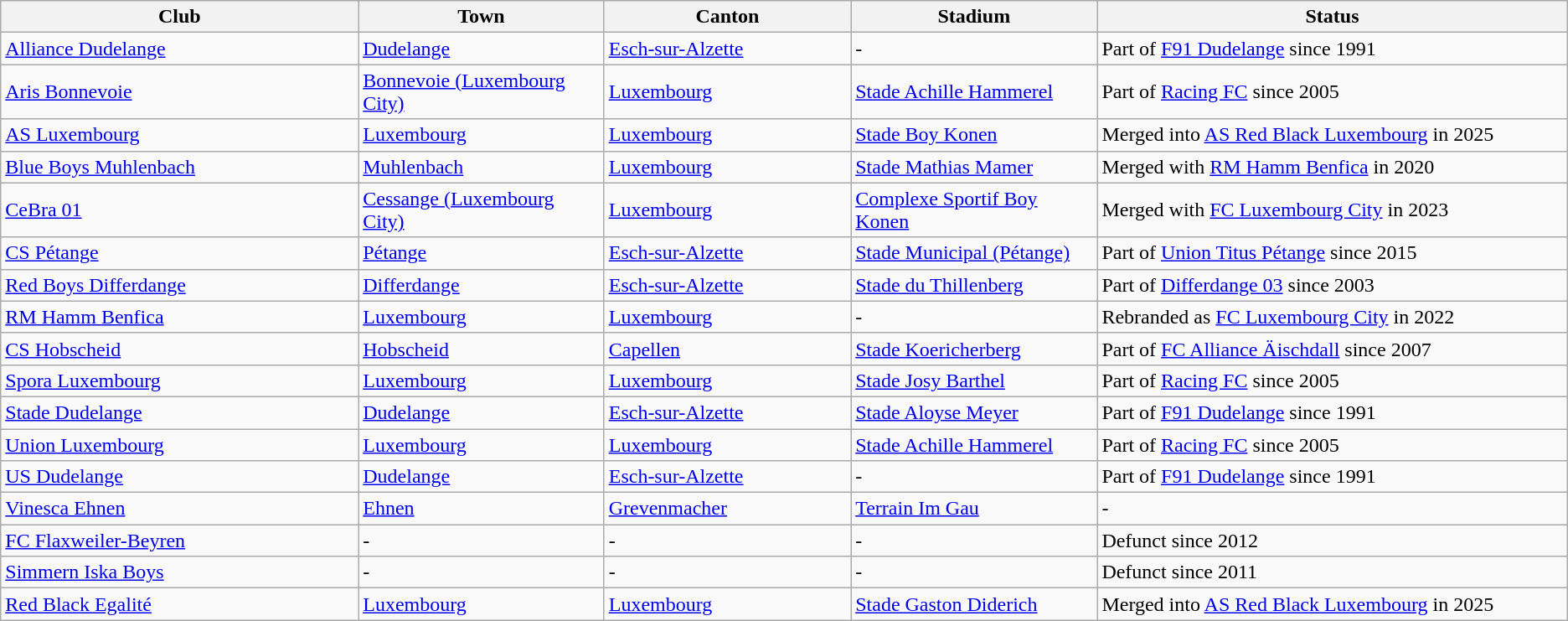<table class="wikitable">
<tr>
<th style="width:300px;">Club</th>
<th style="width:200px;">Town</th>
<th style="width:200px;">Canton</th>
<th style="width:200px;">Stadium</th>
<th style="width:400px;">Status</th>
</tr>
<tr>
<td><a href='#'>Alliance Dudelange</a></td>
<td><a href='#'>Dudelange</a></td>
<td><a href='#'>Esch-sur-Alzette</a></td>
<td>-</td>
<td>Part of <a href='#'>F91 Dudelange</a> since 1991</td>
</tr>
<tr>
<td><a href='#'>Aris Bonnevoie</a></td>
<td><a href='#'>Bonnevoie (Luxembourg City)</a></td>
<td><a href='#'>Luxembourg</a></td>
<td><a href='#'>Stade Achille Hammerel</a></td>
<td>Part of <a href='#'>Racing FC</a> since 2005</td>
</tr>
<tr>
<td><a href='#'>AS Luxembourg</a></td>
<td><a href='#'>Luxembourg</a></td>
<td><a href='#'>Luxembourg</a></td>
<td><a href='#'>Stade Boy Konen</a></td>
<td>Merged into <a href='#'>AS Red Black Luxembourg</a> in 2025</td>
</tr>
<tr>
<td><a href='#'>Blue Boys Muhlenbach</a></td>
<td><a href='#'>Muhlenbach</a></td>
<td><a href='#'>Luxembourg</a></td>
<td><a href='#'>Stade Mathias Mamer</a></td>
<td>Merged with <a href='#'>RM Hamm Benfica</a> in 2020</td>
</tr>
<tr>
<td><a href='#'>CeBra 01</a></td>
<td><a href='#'>Cessange (Luxembourg City)</a></td>
<td><a href='#'>Luxembourg</a></td>
<td><a href='#'>Complexe Sportif Boy Konen</a></td>
<td>Merged with <a href='#'>FC Luxembourg City</a> in 2023</td>
</tr>
<tr>
<td><a href='#'>CS Pétange</a></td>
<td><a href='#'>Pétange</a></td>
<td><a href='#'>Esch-sur-Alzette</a></td>
<td><a href='#'>Stade Municipal (Pétange)</a></td>
<td>Part of <a href='#'>Union Titus Pétange</a> since 2015</td>
</tr>
<tr>
<td><a href='#'>Red Boys Differdange</a></td>
<td><a href='#'>Differdange</a></td>
<td><a href='#'>Esch-sur-Alzette</a></td>
<td><a href='#'>Stade du Thillenberg</a></td>
<td>Part of <a href='#'>Differdange 03</a> since 2003</td>
</tr>
<tr>
<td><a href='#'>RM Hamm Benfica</a></td>
<td><a href='#'>Luxembourg</a></td>
<td><a href='#'>Luxembourg</a></td>
<td>-</td>
<td>Rebranded as <a href='#'>FC Luxembourg City</a> in 2022</td>
</tr>
<tr>
<td><a href='#'>CS Hobscheid</a></td>
<td><a href='#'>Hobscheid</a></td>
<td><a href='#'>Capellen</a></td>
<td><a href='#'>Stade Koericherberg</a></td>
<td>Part of <a href='#'>FC Alliance Äischdall</a> since 2007</td>
</tr>
<tr>
<td><a href='#'>Spora Luxembourg</a></td>
<td><a href='#'>Luxembourg</a></td>
<td><a href='#'>Luxembourg</a></td>
<td><a href='#'>Stade Josy Barthel</a></td>
<td>Part of <a href='#'>Racing FC</a> since 2005</td>
</tr>
<tr>
<td><a href='#'>Stade Dudelange</a></td>
<td><a href='#'>Dudelange</a></td>
<td><a href='#'>Esch-sur-Alzette</a></td>
<td><a href='#'>Stade Aloyse Meyer</a></td>
<td>Part of <a href='#'>F91 Dudelange</a> since 1991</td>
</tr>
<tr>
<td><a href='#'>Union Luxembourg</a></td>
<td><a href='#'>Luxembourg</a></td>
<td><a href='#'>Luxembourg</a></td>
<td><a href='#'>Stade Achille Hammerel</a></td>
<td>Part of <a href='#'>Racing FC</a> since 2005</td>
</tr>
<tr>
<td><a href='#'>US Dudelange</a></td>
<td><a href='#'>Dudelange</a></td>
<td><a href='#'>Esch-sur-Alzette</a></td>
<td>-</td>
<td>Part of <a href='#'>F91 Dudelange</a> since 1991</td>
</tr>
<tr>
<td><a href='#'>Vinesca Ehnen</a></td>
<td><a href='#'>Ehnen</a></td>
<td><a href='#'>Grevenmacher</a></td>
<td><a href='#'>Terrain Im Gau</a></td>
<td>-</td>
</tr>
<tr>
<td><a href='#'>FC Flaxweiler-Beyren</a></td>
<td>-</td>
<td>-</td>
<td>-</td>
<td>Defunct since 2012</td>
</tr>
<tr>
<td><a href='#'>Simmern Iska Boys</a></td>
<td>-</td>
<td>-</td>
<td>-</td>
<td>Defunct since 2011</td>
</tr>
<tr>
<td><a href='#'>Red Black Egalité</a></td>
<td><a href='#'>Luxembourg</a></td>
<td><a href='#'>Luxembourg</a></td>
<td><a href='#'>Stade Gaston Diderich</a></td>
<td>Merged into <a href='#'>AS Red Black Luxembourg</a> in 2025</td>
</tr>
</table>
